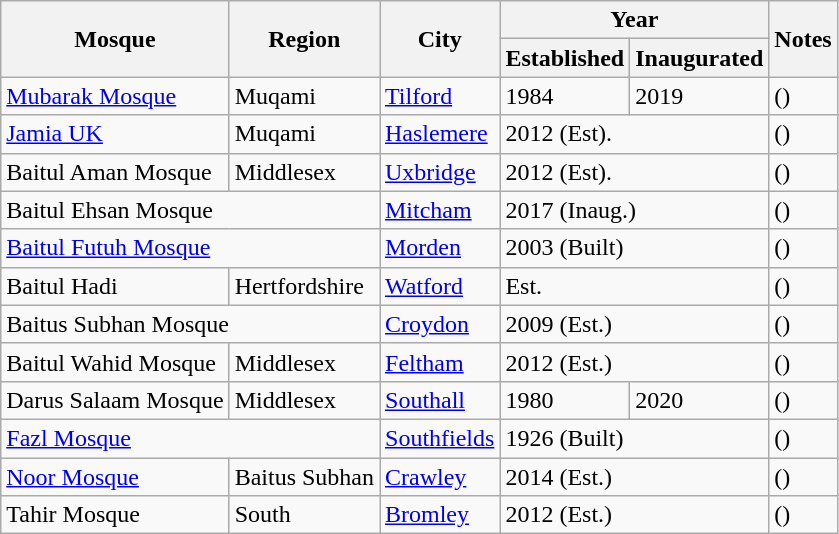<table class="wikitable sortable">
<tr>
<th rowspan="2">Mosque</th>
<th rowspan="2">Region</th>
<th rowspan="2">City</th>
<th colspan="2">Year</th>
<th rowspan="2">Notes</th>
</tr>
<tr>
<th>Established</th>
<th>Inaugurated</th>
</tr>
<tr>
<td><a href='#'>Mubarak Mosque</a></td>
<td>Muqami</td>
<td><a href='#'>Tilford</a></td>
<td>1984</td>
<td>2019</td>
<td>()</td>
</tr>
<tr>
<td><a href='#'>Jamia UK</a></td>
<td>Muqami</td>
<td><a href='#'>Haslemere</a></td>
<td colspan="2">2012 (Est).</td>
<td>()</td>
</tr>
<tr>
<td>Baitul Aman Mosque</td>
<td>Middlesex</td>
<td><a href='#'>Uxbridge</a></td>
<td colspan="2">2012 (Est).</td>
<td>()</td>
</tr>
<tr>
<td colspan="2">Baitul Ehsan Mosque</td>
<td><a href='#'>Mitcham</a></td>
<td colspan="2">2017 (Inaug.)</td>
<td>()</td>
</tr>
<tr>
<td colspan="2"><a href='#'>Baitul Futuh Mosque</a></td>
<td><a href='#'>Morden</a></td>
<td colspan="2">2003 (Built)</td>
<td>()</td>
</tr>
<tr>
<td>Baitul Hadi</td>
<td>Hertfordshire</td>
<td><a href='#'>Watford</a></td>
<td colspan="2">Est.</td>
<td>()</td>
</tr>
<tr>
<td colspan="2">Baitus Subhan Mosque</td>
<td><a href='#'>Croydon</a></td>
<td colspan="2">2009 (Est.)</td>
<td>()</td>
</tr>
<tr>
<td>Baitul Wahid Mosque</td>
<td>Middlesex</td>
<td><a href='#'>Feltham</a></td>
<td colspan="2">2012 (Est.)</td>
<td>()</td>
</tr>
<tr>
<td>Darus Salaam Mosque</td>
<td>Middlesex</td>
<td><a href='#'>Southall</a></td>
<td>1980</td>
<td>2020</td>
<td>()</td>
</tr>
<tr>
<td colspan="2"><a href='#'>Fazl Mosque</a></td>
<td><a href='#'>Southfields</a></td>
<td colspan="2">1926 (Built)</td>
<td>()</td>
</tr>
<tr>
<td><a href='#'>Noor Mosque</a></td>
<td>Baitus Subhan</td>
<td><a href='#'>Crawley</a></td>
<td colspan="2">2014 (Est.)</td>
<td>()</td>
</tr>
<tr>
<td>Tahir Mosque</td>
<td>South</td>
<td><a href='#'>Bromley</a></td>
<td colspan="2">2012 (Est.)</td>
<td>()</td>
</tr>
</table>
